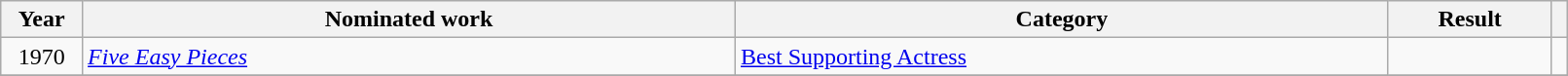<table class="wikitable" style="width:85%;">
<tr>
<th width=5%>Year</th>
<th style="width:40%;">Nominated work</th>
<th style="width:40%;">Category</th>
<th style="width:10%;">Result</th>
<th width=1%></th>
</tr>
<tr>
<td style="text-align:center;">1970</td>
<td><em><a href='#'>Five Easy Pieces</a></em></td>
<td><a href='#'>Best Supporting Actress</a></td>
<td></td>
<td style="text-align:center;"></td>
</tr>
<tr>
</tr>
</table>
